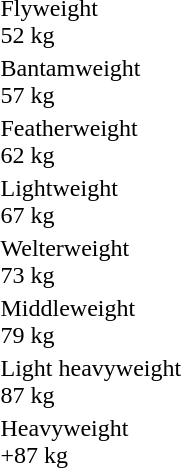<table>
<tr>
<td>Flyweight<br>52 kg</td>
<td></td>
<td></td>
<td></td>
</tr>
<tr>
<td>Bantamweight<br>57 kg</td>
<td></td>
<td></td>
<td></td>
</tr>
<tr>
<td>Featherweight<br>62 kg</td>
<td></td>
<td></td>
<td></td>
</tr>
<tr>
<td>Lightweight<br>67 kg</td>
<td></td>
<td></td>
<td></td>
</tr>
<tr>
<td>Welterweight<br>73 kg</td>
<td></td>
<td></td>
<td></td>
</tr>
<tr>
<td>Middleweight<br>79 kg</td>
<td></td>
<td></td>
<td></td>
</tr>
<tr>
<td>Light heavyweight<br>87 kg</td>
<td></td>
<td></td>
<td></td>
</tr>
<tr>
<td>Heavyweight<br>+87 kg</td>
<td></td>
<td></td>
<td></td>
</tr>
</table>
